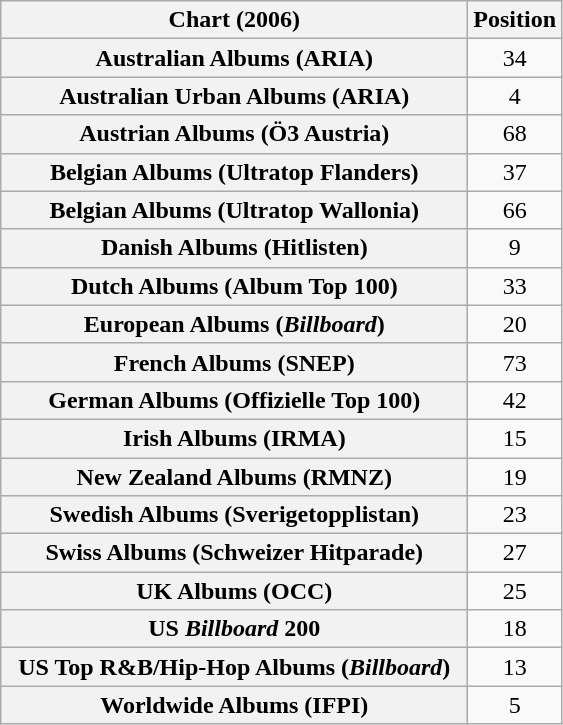<table class="wikitable sortable plainrowheaders" style="text-align:center;">
<tr>
<th scope="col" style="width:19em;">Chart (2006)</th>
<th scope="col">Position</th>
</tr>
<tr>
<th scope="row">Australian Albums (ARIA)</th>
<td>34</td>
</tr>
<tr>
<th scope="row">Australian Urban Albums (ARIA)</th>
<td>4</td>
</tr>
<tr>
<th scope="row">Austrian Albums (Ö3 Austria)</th>
<td>68</td>
</tr>
<tr>
<th scope="row">Belgian Albums (Ultratop Flanders)</th>
<td>37</td>
</tr>
<tr>
<th scope="row">Belgian Albums (Ultratop Wallonia)</th>
<td>66</td>
</tr>
<tr>
<th scope="row">Danish Albums (Hitlisten)</th>
<td style="text-align:center;">9</td>
</tr>
<tr>
<th scope="row">Dutch Albums (Album Top 100)</th>
<td>33</td>
</tr>
<tr>
<th scope="row">European Albums (<em>Billboard</em>)</th>
<td>20</td>
</tr>
<tr>
<th scope="row">French Albums (SNEP)</th>
<td>73</td>
</tr>
<tr>
<th scope="row">German Albums (Offizielle Top 100)</th>
<td>42</td>
</tr>
<tr>
<th scope="row">Irish Albums (IRMA)</th>
<td>15</td>
</tr>
<tr>
<th scope="row">New Zealand Albums (RMNZ)</th>
<td style="text-align:center;">19</td>
</tr>
<tr>
<th scope="row">Swedish Albums (Sverigetopplistan)</th>
<td>23</td>
</tr>
<tr>
<th scope="row">Swiss Albums (Schweizer Hitparade)</th>
<td>27</td>
</tr>
<tr>
<th scope="row">UK Albums (OCC)</th>
<td>25</td>
</tr>
<tr>
<th scope="row">US <em>Billboard</em> 200</th>
<td>18</td>
</tr>
<tr>
<th scope="row">US Top R&B/Hip-Hop Albums (<em>Billboard</em>)</th>
<td>13</td>
</tr>
<tr>
<th scope="row">Worldwide Albums (IFPI)</th>
<td>5</td>
</tr>
</table>
